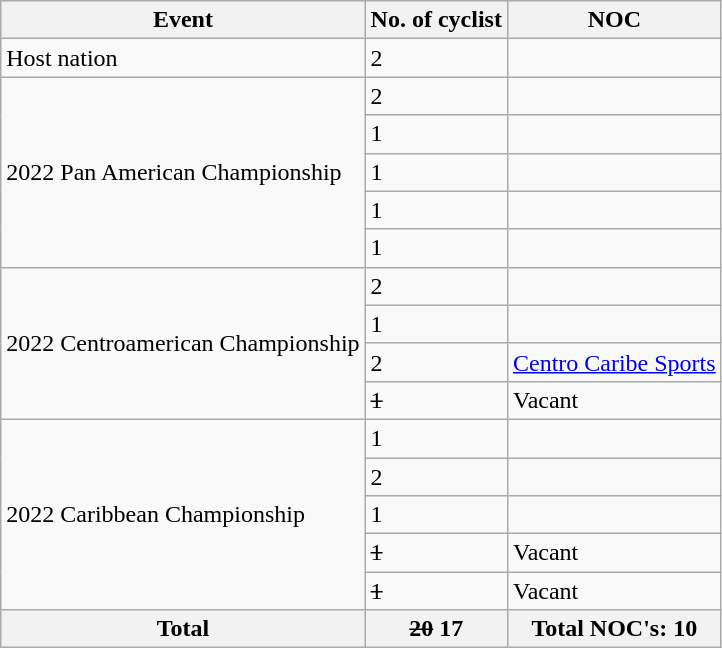<table class="wikitable">
<tr>
<th>Event</th>
<th>No. of cyclist</th>
<th>NOC</th>
</tr>
<tr>
<td>Host nation</td>
<td>2</td>
<td></td>
</tr>
<tr>
<td rowspan="5">2022 Pan American Championship</td>
<td>2</td>
<td></td>
</tr>
<tr>
<td>1</td>
<td></td>
</tr>
<tr>
<td>1</td>
<td></td>
</tr>
<tr>
<td>1</td>
<td></td>
</tr>
<tr>
<td>1</td>
<td></td>
</tr>
<tr>
<td rowspan="4">2022 Centroamerican Championship</td>
<td>2</td>
<td></td>
</tr>
<tr>
<td>1</td>
<td></td>
</tr>
<tr>
<td>2</td>
<td><a href='#'>Centro Caribe Sports</a></td>
</tr>
<tr>
<td><s>1</s></td>
<td>Vacant</td>
</tr>
<tr>
<td rowspan="5">2022 Caribbean Championship</td>
<td>1</td>
<td></td>
</tr>
<tr>
<td>2</td>
<td></td>
</tr>
<tr>
<td>1</td>
<td></td>
</tr>
<tr>
<td><s>1</s></td>
<td>Vacant</td>
</tr>
<tr>
<td><s>1</s></td>
<td>Vacant</td>
</tr>
<tr>
<th>Total</th>
<th><s>20</s> 17</th>
<th>Total NOC's: 10</th>
</tr>
</table>
